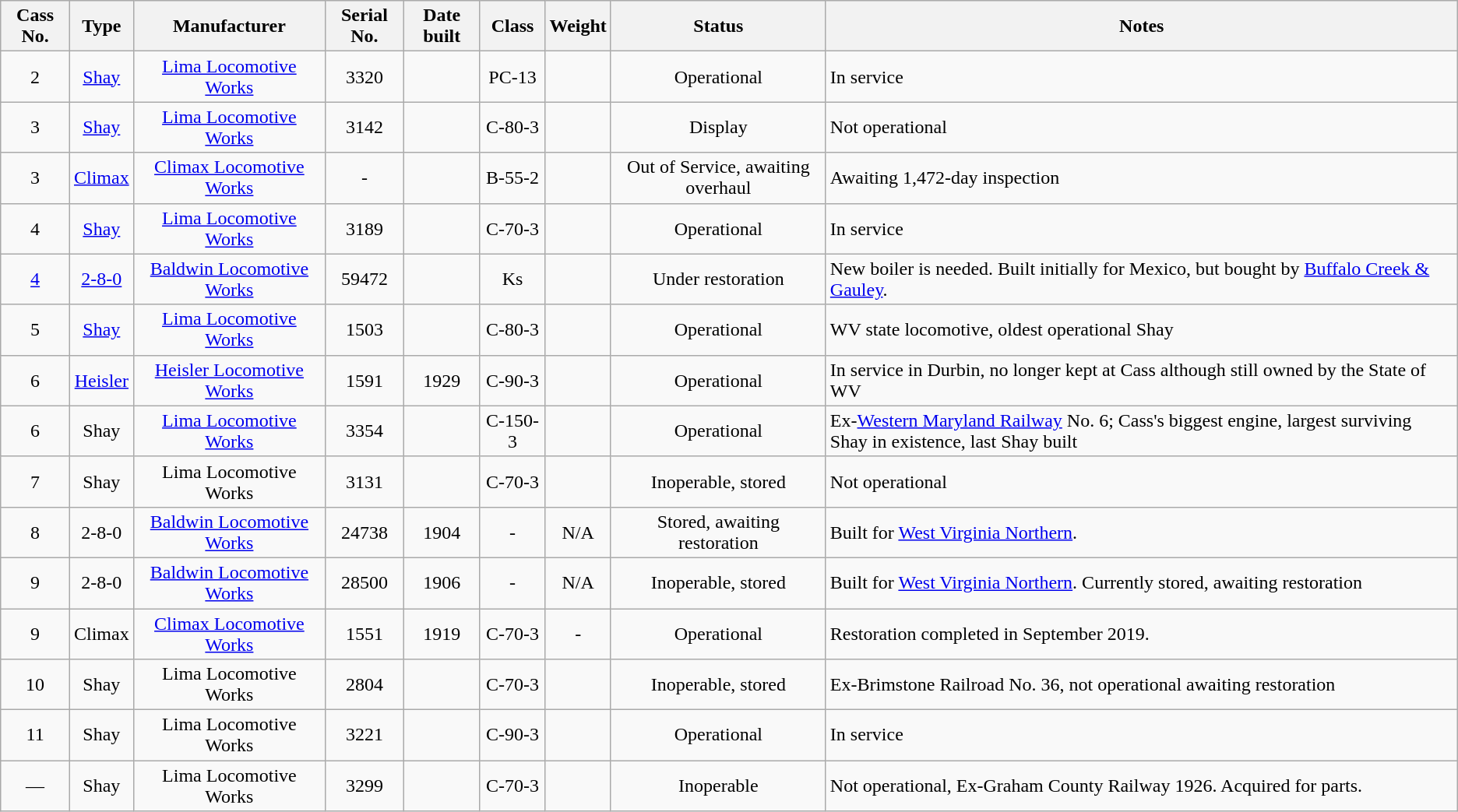<table class = wikitable style=text-align:center>
<tr>
<th>Cass No.</th>
<th>Type</th>
<th>Manufacturer</th>
<th>Serial No.</th>
<th>Date built</th>
<th>Class</th>
<th>Weight</th>
<th>Status</th>
<th>Notes</th>
</tr>
<tr>
<td>2</td>
<td><a href='#'>Shay</a></td>
<td><a href='#'>Lima Locomotive Works</a></td>
<td>3320</td>
<td></td>
<td>PC-13</td>
<td></td>
<td>Operational</td>
<td align=left>In service</td>
</tr>
<tr>
<td>3</td>
<td><a href='#'>Shay</a></td>
<td><a href='#'>Lima Locomotive Works</a></td>
<td>3142</td>
<td></td>
<td>C-80-3</td>
<td></td>
<td>Display</td>
<td align=left>Not operational</td>
</tr>
<tr>
<td>3</td>
<td><a href='#'>Climax</a></td>
<td><a href='#'>Climax Locomotive Works</a></td>
<td>-</td>
<td></td>
<td>B-55-2</td>
<td></td>
<td>Out of Service, awaiting overhaul</td>
<td align=left>Awaiting 1,472-day inspection</td>
</tr>
<tr>
<td>4</td>
<td><a href='#'>Shay</a></td>
<td><a href='#'>Lima Locomotive Works</a></td>
<td>3189</td>
<td></td>
<td>C-70-3</td>
<td></td>
<td>Operational</td>
<td align="left">In service</td>
</tr>
<tr>
<td><a href='#'>4</a></td>
<td><a href='#'>2-8-0</a></td>
<td><a href='#'>Baldwin Locomotive Works</a></td>
<td>59472</td>
<td></td>
<td>Ks</td>
<td></td>
<td>Under restoration</td>
<td align="left">New boiler is needed. Built initially for Mexico, but bought by <a href='#'>Buffalo Creek & Gauley</a>.</td>
</tr>
<tr>
<td>5</td>
<td><a href='#'>Shay</a></td>
<td><a href='#'>Lima Locomotive Works</a></td>
<td>1503</td>
<td></td>
<td>C-80-3</td>
<td></td>
<td>Operational</td>
<td align="left">WV state locomotive, oldest operational Shay</td>
</tr>
<tr>
<td>6</td>
<td><a href='#'>Heisler</a></td>
<td><a href='#'>Heisler Locomotive Works</a></td>
<td>1591</td>
<td>1929</td>
<td>C-90-3</td>
<td></td>
<td>Operational</td>
<td align=left>In service in Durbin, no longer kept at Cass although still owned by the State of WV</td>
</tr>
<tr>
<td>6</td>
<td>Shay</td>
<td><a href='#'>Lima Locomotive Works</a></td>
<td>3354</td>
<td></td>
<td>C-150-3</td>
<td></td>
<td>Operational</td>
<td align=left>Ex-<a href='#'>Western Maryland Railway</a> No. 6; Cass's biggest engine, largest surviving Shay in existence, last Shay built</td>
</tr>
<tr>
<td>7</td>
<td>Shay</td>
<td>Lima Locomotive Works</td>
<td>3131</td>
<td></td>
<td>C-70-3</td>
<td></td>
<td>Inoperable, stored</td>
<td align=left>Not operational</td>
</tr>
<tr>
<td>8</td>
<td>2-8-0</td>
<td><a href='#'>Baldwin Locomotive Works</a></td>
<td>24738</td>
<td>1904</td>
<td>-</td>
<td>N/A</td>
<td>Stored, awaiting restoration</td>
<td align="left">Built for <a href='#'>West Virginia Northern</a>.</td>
</tr>
<tr>
<td>9</td>
<td>2-8-0</td>
<td><a href='#'>Baldwin Locomotive Works</a></td>
<td>28500</td>
<td>1906</td>
<td>-</td>
<td>N/A</td>
<td>Inoperable, stored</td>
<td align="left">Built for <a href='#'>West Virginia Northern</a>. Currently stored, awaiting restoration</td>
</tr>
<tr>
<td>9</td>
<td>Climax</td>
<td><a href='#'>Climax Locomotive Works</a></td>
<td>1551</td>
<td>1919</td>
<td>C-70-3</td>
<td>-</td>
<td>Operational</td>
<td align="left">Restoration completed in September 2019.</td>
</tr>
<tr>
<td>10</td>
<td>Shay</td>
<td>Lima Locomotive Works</td>
<td>2804</td>
<td></td>
<td>C-70-3</td>
<td></td>
<td>Inoperable, stored</td>
<td align="left">Ex-Brimstone Railroad No. 36, not operational awaiting restoration</td>
</tr>
<tr>
<td>11</td>
<td>Shay</td>
<td>Lima Locomotive Works</td>
<td>3221</td>
<td></td>
<td>C-90-3</td>
<td></td>
<td>Operational</td>
<td align=left>In service</td>
</tr>
<tr>
<td>—</td>
<td>Shay</td>
<td>Lima Locomotive Works</td>
<td>3299</td>
<td></td>
<td>C-70-3</td>
<td></td>
<td>Inoperable</td>
<td align=left>Not operational, Ex-Graham County Railway 1926. Acquired for parts.</td>
</tr>
</table>
